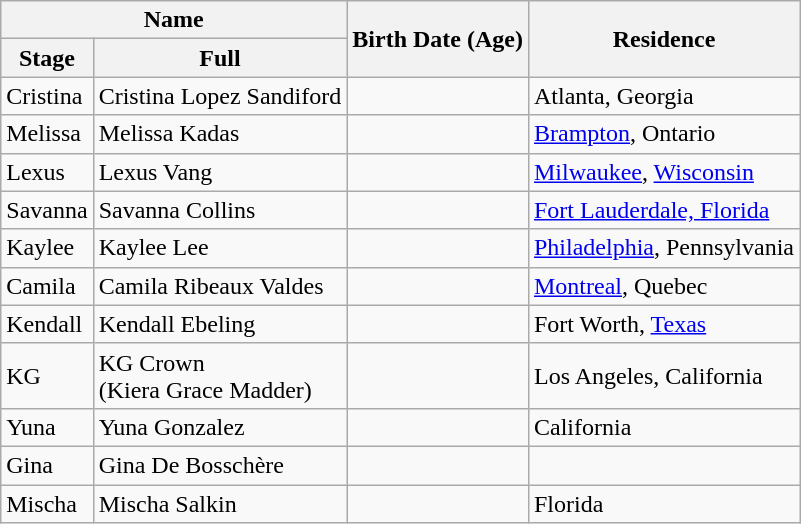<table class="wikitable sortable">
<tr>
<th style="text-align:center;" colspan="2">Name</th>
<th rowspan="2">Birth Date (Age)</th>
<th rowspan="2">Residence</th>
</tr>
<tr>
<th>Stage</th>
<th>Full</th>
</tr>
<tr>
<td>Cristina</td>
<td>Cristina Lopez Sandiford</td>
<td></td>
<td> Atlanta, Georgia</td>
</tr>
<tr>
<td>Melissa</td>
<td>Melissa Kadas</td>
<td></td>
<td> <a href='#'>Brampton</a>, Ontario</td>
</tr>
<tr>
<td>Lexus</td>
<td>Lexus Vang</td>
<td></td>
<td> <a href='#'>Milwaukee</a>, <a href='#'>Wisconsin</a></td>
</tr>
<tr>
<td>Savanna</td>
<td>Savanna Collins</td>
<td></td>
<td> <a href='#'>Fort Lauderdale, Florida</a></td>
</tr>
<tr>
<td>Kaylee</td>
<td>Kaylee Lee</td>
<td></td>
<td> <a href='#'>Philadelphia</a>, Pennsylvania</td>
</tr>
<tr>
<td>Camila</td>
<td>Camila Ribeaux Valdes</td>
<td></td>
<td> <a href='#'>Montreal</a>, Quebec</td>
</tr>
<tr>
<td>Kendall</td>
<td>Kendall Ebeling</td>
<td></td>
<td> Fort Worth, <a href='#'>Texas</a></td>
</tr>
<tr>
<td>KG</td>
<td>KG Crown<br>(Kiera Grace Madder)</td>
<td></td>
<td> Los Angeles, California</td>
</tr>
<tr>
<td>Yuna</td>
<td>Yuna Gonzalez</td>
<td></td>
<td> California</td>
</tr>
<tr>
<td>Gina</td>
<td>Gina De Bosschère</td>
<td></td>
<td></td>
</tr>
<tr>
<td>Mischa</td>
<td>Mischa Salkin</td>
<td></td>
<td> Florida</td>
</tr>
</table>
